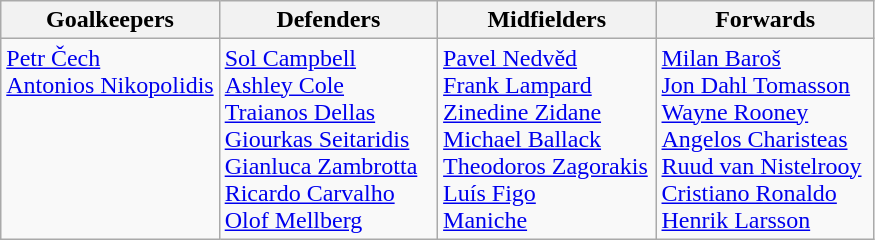<table class="wikitable">
<tr>
<th style="width:25%;">Goalkeepers</th>
<th style="width:25%;">Defenders</th>
<th style="width:25%;">Midfielders</th>
<th style="width:25%;">Forwards</th>
</tr>
<tr style="vertical-align:top;">
<td> <a href='#'>Petr Čech</a><br> <a href='#'>Antonios Nikopolidis</a></td>
<td> <a href='#'>Sol Campbell</a><br> <a href='#'>Ashley Cole</a><br> <a href='#'>Traianos Dellas</a><br> <a href='#'>Giourkas Seitaridis</a><br> <a href='#'>Gianluca Zambrotta</a><br> <a href='#'>Ricardo Carvalho</a><br> <a href='#'>Olof Mellberg</a></td>
<td> <a href='#'>Pavel Nedvěd</a><br> <a href='#'>Frank Lampard</a><br> <a href='#'>Zinedine Zidane</a><br> <a href='#'>Michael Ballack</a><br> <a href='#'>Theodoros Zagorakis</a><br> <a href='#'>Luís Figo</a><br> <a href='#'>Maniche</a></td>
<td> <a href='#'>Milan Baroš</a><br> <a href='#'>Jon Dahl Tomasson</a><br> <a href='#'>Wayne Rooney</a><br> <a href='#'>Angelos Charisteas</a><br> <a href='#'>Ruud van Nistelrooy</a><br> <a href='#'>Cristiano Ronaldo</a><br> <a href='#'>Henrik Larsson</a></td>
</tr>
</table>
